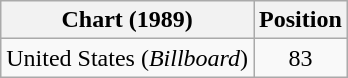<table class="wikitable sortable">
<tr>
<th align="left">Chart (1989)</th>
<th align="center">Position</th>
</tr>
<tr>
<td>United States (<em>Billboard</em>)</td>
<td style="text-align:center;">83</td>
</tr>
</table>
